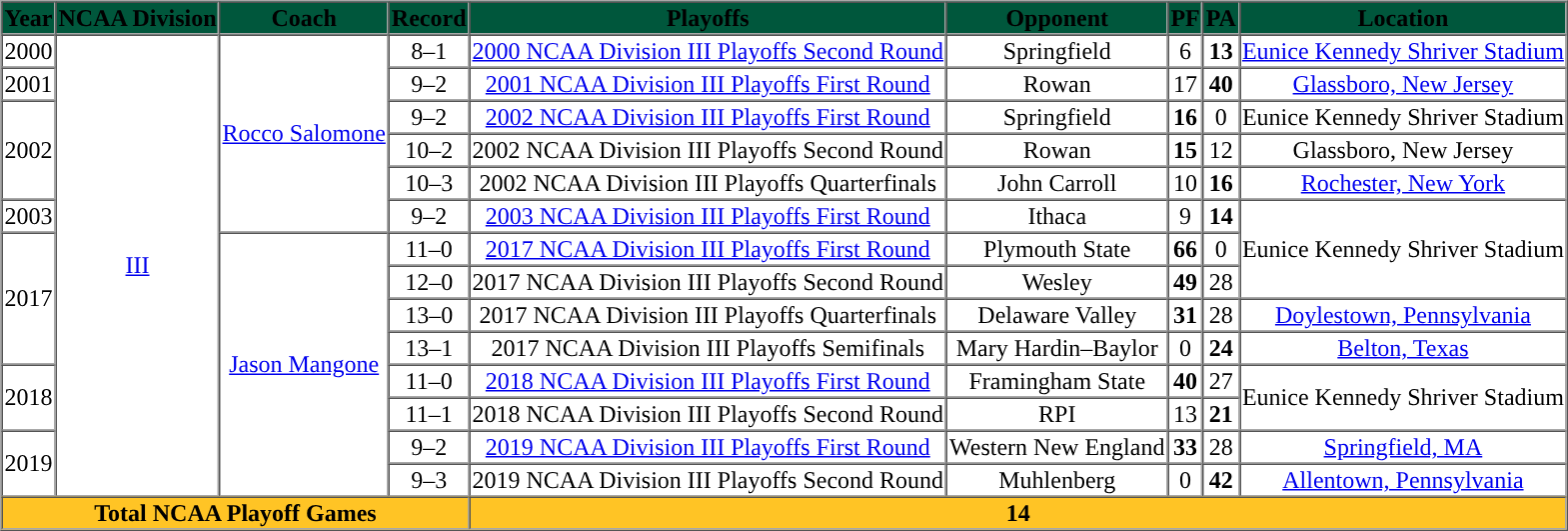<table cellpadding="1" border="1" cellspacing="0">
<tr>
<th bgcolor="#00573C"><span>Year</span></th>
<th bgcolor="#00573C"><span>NCAA Division</span></th>
<th bgcolor="#00573C"><span>Coach</span></th>
<th bgcolor="#00573C"><span>Record</span></th>
<th bgcolor="#00573C"><span>Playoffs</span></th>
<th bgcolor="#00573C"><span>Opponent</span></th>
<th bgcolor="#00573C"><span>PF</span></th>
<th bgcolor="#00573C"><span>PA</span></th>
<th bgcolor="#00573C"><span>Location</span></th>
</tr>
<tr align="center">
<td>2000</td>
<td rowspan="14"><a href='#'>III</a></td>
<td rowspan="6"><a href='#'>Rocco Salomone</a></td>
<td>8–1</td>
<td><a href='#'>2000 NCAA Division III Playoffs Second Round</a></td>
<td>Springfield</td>
<td>6</td>
<td><strong>13</strong></td>
<td><a href='#'>Eunice Kennedy Shriver Stadium</a></td>
</tr>
<tr align="center">
<td>2001</td>
<td>9–2</td>
<td><a href='#'>2001 NCAA Division III Playoffs First Round</a></td>
<td>Rowan</td>
<td>17</td>
<td><strong>40</strong></td>
<td><a href='#'>Glassboro, New Jersey</a></td>
</tr>
<tr align="center">
<td rowspan="3">2002</td>
<td>9–2</td>
<td><a href='#'>2002 NCAA Division III Playoffs First Round</a></td>
<td>Springfield</td>
<td><strong>16</strong></td>
<td>0</td>
<td>Eunice Kennedy Shriver Stadium</td>
</tr>
<tr align="center">
<td>10–2</td>
<td>2002 NCAA Division III Playoffs Second Round</td>
<td>Rowan</td>
<td><strong>15</strong></td>
<td>12</td>
<td>Glassboro, New Jersey</td>
</tr>
<tr align="center">
<td>10–3</td>
<td>2002 NCAA Division III Playoffs Quarterfinals</td>
<td>John Carroll</td>
<td>10</td>
<td><strong>16</strong></td>
<td><a href='#'>Rochester, New York</a></td>
</tr>
<tr align="center">
<td>2003</td>
<td>9–2</td>
<td><a href='#'>2003 NCAA Division III Playoffs First Round</a></td>
<td>Ithaca</td>
<td>9</td>
<td><strong>14</strong></td>
<td rowspan="3">Eunice Kennedy Shriver Stadium</td>
</tr>
<tr align="center">
<td rowspan="4">2017</td>
<td rowspan="8"><a href='#'>Jason Mangone</a></td>
<td>11–0</td>
<td><a href='#'>2017 NCAA Division III Playoffs First Round</a></td>
<td>Plymouth State</td>
<td><strong>66</strong></td>
<td>0</td>
</tr>
<tr align="center">
<td>12–0</td>
<td>2017 NCAA Division III Playoffs Second Round</td>
<td>Wesley</td>
<td><strong>49</strong></td>
<td>28</td>
</tr>
<tr align="center">
<td>13–0</td>
<td>2017 NCAA Division III Playoffs Quarterfinals</td>
<td>Delaware Valley</td>
<td><strong>31</strong></td>
<td>28</td>
<td><a href='#'>Doylestown, Pennsylvania</a></td>
</tr>
<tr align="center">
<td>13–1</td>
<td>2017 NCAA Division III Playoffs Semifinals</td>
<td>Mary Hardin–Baylor</td>
<td>0</td>
<td><strong>24</strong></td>
<td><a href='#'>Belton, Texas</a></td>
</tr>
<tr align="center">
<td rowspan="2">2018</td>
<td>11–0</td>
<td><a href='#'>2018 NCAA Division III Playoffs First Round</a></td>
<td>Framingham State</td>
<td><strong>40</strong></td>
<td>27</td>
<td rowspan="2">Eunice Kennedy Shriver Stadium</td>
</tr>
<tr align="center">
<td>11–1</td>
<td>2018 NCAA Division III Playoffs Second Round</td>
<td>RPI</td>
<td>13</td>
<td><strong>21</strong></td>
</tr>
<tr align="center">
<td rowspan="2">2019</td>
<td>9–2</td>
<td><a href='#'>2019 NCAA Division III Playoffs First Round</a></td>
<td>Western New England</td>
<td><strong>33</strong></td>
<td>28</td>
<td><a href='#'>Springfield, MA</a></td>
</tr>
<tr align="center">
<td>9–3</td>
<td>2019 NCAA Division III Playoffs Second Round</td>
<td>Muhlenberg</td>
<td>0</td>
<td><strong>42</strong></td>
<td><a href='#'>Allentown, Pennsylvania</a></td>
</tr>
<tr align="center">
<td colspan="4" bgcolor="#FFC425"><span> <strong>Total NCAA Playoff Games</strong></span></td>
<td colspan="5" bgcolor="#FFC425"><span> <strong>14</strong></span></td>
</tr>
<tr align="center">
</tr>
</table>
